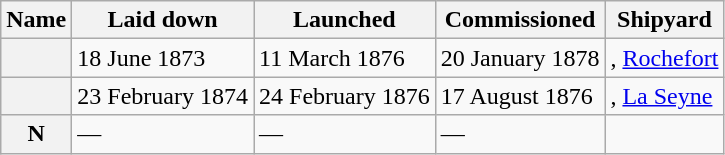<table class="wikitable plainrowheaders">
<tr>
<th scope="col">Name</th>
<th scope="col">Laid down</th>
<th scope="col">Launched</th>
<th scope="col">Commissioned</th>
<th scope="col">Shipyard</th>
</tr>
<tr>
<th scope="row"></th>
<td>18 June 1873</td>
<td>11 March 1876</td>
<td>20 January 1878</td>
<td>, <a href='#'>Rochefort</a></td>
</tr>
<tr>
<th scope="row"></th>
<td>23 February 1874</td>
<td>24 February 1876</td>
<td>17 August 1876</td>
<td>, <a href='#'>La Seyne</a></td>
</tr>
<tr>
<th scope="row">N</th>
<td>—</td>
<td>—</td>
<td>—</td>
</tr>
</table>
